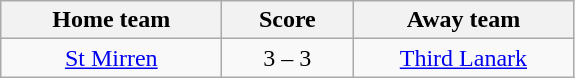<table class="wikitable" style="text-align: center">
<tr>
<th width=140>Home team</th>
<th width=80>Score</th>
<th width=140>Away team</th>
</tr>
<tr>
<td><a href='#'>St Mirren</a></td>
<td>3 – 3</td>
<td><a href='#'>Third Lanark</a></td>
</tr>
</table>
